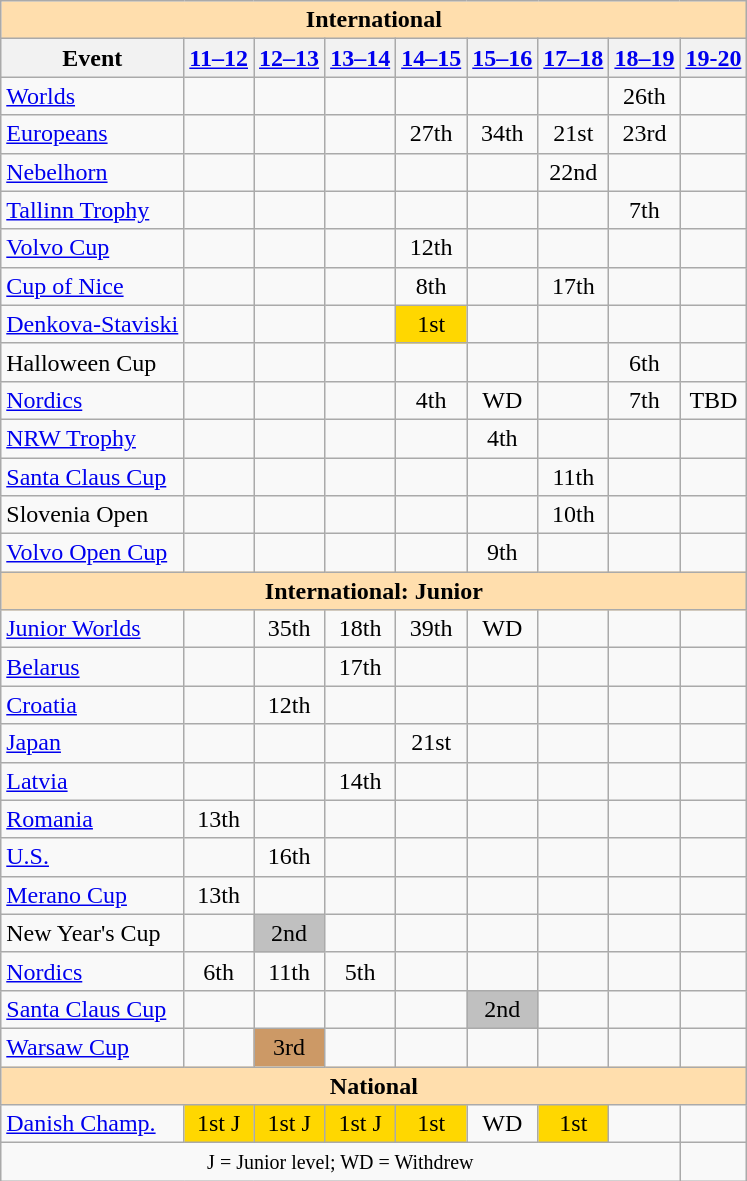<table class="wikitable" style="text-align:center">
<tr>
<th style="background-color: #ffdead; " colspan=9 align=center>International</th>
</tr>
<tr>
<th>Event</th>
<th><a href='#'>11–12</a></th>
<th><a href='#'>12–13</a></th>
<th><a href='#'>13–14</a></th>
<th><a href='#'>14–15</a></th>
<th><a href='#'>15–16</a></th>
<th><a href='#'>17–18</a></th>
<th><a href='#'>18–19</a></th>
<th><a href='#'>19-20</a></th>
</tr>
<tr>
<td align=left><a href='#'>Worlds</a></td>
<td></td>
<td></td>
<td></td>
<td></td>
<td></td>
<td></td>
<td>26th</td>
<td></td>
</tr>
<tr>
<td align=left><a href='#'>Europeans</a></td>
<td></td>
<td></td>
<td></td>
<td>27th</td>
<td>34th</td>
<td>21st</td>
<td>23rd</td>
<td></td>
</tr>
<tr>
<td align=left> <a href='#'>Nebelhorn</a></td>
<td></td>
<td></td>
<td></td>
<td></td>
<td></td>
<td>22nd</td>
<td></td>
<td></td>
</tr>
<tr>
<td align=left> <a href='#'>Tallinn Trophy</a></td>
<td></td>
<td></td>
<td></td>
<td></td>
<td></td>
<td></td>
<td>7th</td>
<td></td>
</tr>
<tr>
<td align=left> <a href='#'>Volvo Cup</a></td>
<td></td>
<td></td>
<td></td>
<td>12th</td>
<td></td>
<td></td>
<td></td>
<td></td>
</tr>
<tr>
<td align=left><a href='#'>Cup of Nice</a></td>
<td></td>
<td></td>
<td></td>
<td>8th</td>
<td></td>
<td>17th</td>
<td></td>
<td></td>
</tr>
<tr>
<td align=left><a href='#'>Denkova-Staviski</a></td>
<td></td>
<td></td>
<td></td>
<td bgcolor=gold>1st</td>
<td></td>
<td></td>
<td></td>
<td></td>
</tr>
<tr>
<td align=left>Halloween Cup</td>
<td></td>
<td></td>
<td></td>
<td></td>
<td></td>
<td></td>
<td>6th</td>
<td></td>
</tr>
<tr>
<td align=left><a href='#'>Nordics</a></td>
<td></td>
<td></td>
<td></td>
<td>4th</td>
<td>WD</td>
<td></td>
<td>7th</td>
<td>TBD</td>
</tr>
<tr>
<td align=left><a href='#'>NRW Trophy</a></td>
<td></td>
<td></td>
<td></td>
<td></td>
<td>4th</td>
<td></td>
<td></td>
<td></td>
</tr>
<tr>
<td align=left><a href='#'>Santa Claus Cup</a></td>
<td></td>
<td></td>
<td></td>
<td></td>
<td></td>
<td>11th</td>
<td></td>
<td></td>
</tr>
<tr>
<td align=left>Slovenia Open</td>
<td></td>
<td></td>
<td></td>
<td></td>
<td></td>
<td>10th</td>
<td></td>
<td></td>
</tr>
<tr>
<td align=left><a href='#'>Volvo Open Cup</a></td>
<td></td>
<td></td>
<td></td>
<td></td>
<td>9th</td>
<td></td>
<td></td>
<td></td>
</tr>
<tr>
<th style="background-color: #ffdead; " colspan=9 align=center>International: Junior </th>
</tr>
<tr>
<td align=left><a href='#'>Junior Worlds</a></td>
<td></td>
<td>35th</td>
<td>18th</td>
<td>39th</td>
<td>WD</td>
<td></td>
<td></td>
<td></td>
</tr>
<tr>
<td align=left> <a href='#'>Belarus</a></td>
<td></td>
<td></td>
<td>17th</td>
<td></td>
<td></td>
<td></td>
<td></td>
<td></td>
</tr>
<tr>
<td align=left> <a href='#'>Croatia</a></td>
<td></td>
<td>12th</td>
<td></td>
<td></td>
<td></td>
<td></td>
<td></td>
<td></td>
</tr>
<tr>
<td align=left> <a href='#'>Japan</a></td>
<td></td>
<td></td>
<td></td>
<td>21st</td>
<td></td>
<td></td>
<td></td>
<td></td>
</tr>
<tr>
<td align=left> <a href='#'>Latvia</a></td>
<td></td>
<td></td>
<td>14th</td>
<td></td>
<td></td>
<td></td>
<td></td>
<td></td>
</tr>
<tr>
<td align=left> <a href='#'>Romania</a></td>
<td>13th</td>
<td></td>
<td></td>
<td></td>
<td></td>
<td></td>
<td></td>
<td></td>
</tr>
<tr>
<td align=left> <a href='#'>U.S.</a></td>
<td></td>
<td>16th</td>
<td></td>
<td></td>
<td></td>
<td></td>
<td></td>
<td></td>
</tr>
<tr>
<td align=left><a href='#'>Merano Cup</a></td>
<td>13th</td>
<td></td>
<td></td>
<td></td>
<td></td>
<td></td>
<td></td>
<td></td>
</tr>
<tr>
<td align=left>New Year's Cup</td>
<td></td>
<td bgcolor=silver>2nd</td>
<td></td>
<td></td>
<td></td>
<td></td>
<td></td>
<td></td>
</tr>
<tr>
<td align=left><a href='#'>Nordics</a></td>
<td>6th</td>
<td>11th</td>
<td>5th</td>
<td></td>
<td></td>
<td></td>
<td></td>
<td></td>
</tr>
<tr>
<td align=left><a href='#'>Santa Claus Cup</a></td>
<td></td>
<td></td>
<td></td>
<td></td>
<td bgcolor=silver>2nd</td>
<td></td>
<td></td>
<td></td>
</tr>
<tr>
<td align=left><a href='#'>Warsaw Cup</a></td>
<td></td>
<td bgcolor=cc9966>3rd</td>
<td></td>
<td></td>
<td></td>
<td></td>
<td></td>
<td></td>
</tr>
<tr>
<th style="background-color: #ffdead; " colspan=9 align=center>National</th>
</tr>
<tr>
<td align=left><a href='#'>Danish Champ.</a></td>
<td bgcolor=gold>1st J</td>
<td bgcolor=gold>1st J</td>
<td bgcolor=gold>1st J</td>
<td bgcolor=gold>1st</td>
<td>WD</td>
<td bgcolor=gold>1st</td>
<td></td>
<td></td>
</tr>
<tr>
<td colspan=8 align=center><small> J = Junior level; WD = Withdrew </small></td>
</tr>
</table>
